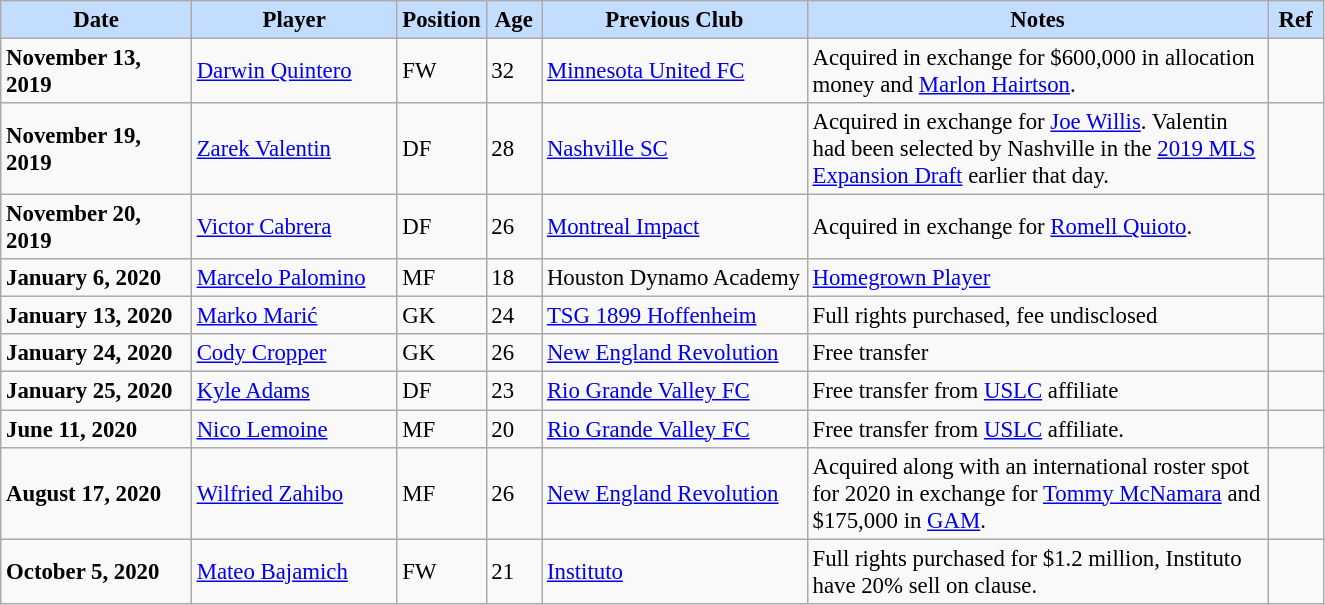<table class="wikitable" style="text-align:left; font-size:95%;">
<tr>
<th style="background:#c2ddff; width:120px;">Date</th>
<th style="background:#c2ddff; width:130px;">Player</th>
<th style="background:#c2ddff; width:50px;">Position</th>
<th style="background:#c2ddff; width:30px;">Age</th>
<th style="background:#c2ddff; width:170px;">Previous Club</th>
<th style="background:#c2ddff; width:300px;">Notes</th>
<th style="background:#c2ddff; width:30px;">Ref</th>
</tr>
<tr>
<td><strong>November 13, 2019</strong></td>
<td> <a href='#'>Darwin Quintero</a></td>
<td>FW</td>
<td>32</td>
<td> <a href='#'>Minnesota United FC</a></td>
<td>Acquired in exchange for $600,000 in allocation money and <a href='#'>Marlon Hairtson</a>.</td>
<td></td>
</tr>
<tr>
<td><strong>November 19, 2019</strong></td>
<td> <a href='#'>Zarek Valentin</a></td>
<td>DF</td>
<td>28</td>
<td> <a href='#'>Nashville SC</a></td>
<td>Acquired in exchange for <a href='#'>Joe Willis</a>. Valentin had been selected by Nashville in the <a href='#'>2019 MLS Expansion Draft</a> earlier that day.</td>
<td></td>
</tr>
<tr>
<td><strong>November 20, 2019</strong></td>
<td> <a href='#'>Victor Cabrera</a></td>
<td>DF</td>
<td>26</td>
<td> <a href='#'>Montreal Impact</a></td>
<td>Acquired in exchange for <a href='#'>Romell Quioto</a>.</td>
<td></td>
</tr>
<tr>
<td><strong>January 6, 2020</strong></td>
<td> <a href='#'>Marcelo Palomino</a></td>
<td>MF</td>
<td>18</td>
<td> Houston Dynamo Academy</td>
<td><a href='#'>Homegrown Player</a></td>
<td></td>
</tr>
<tr>
<td><strong>January 13, 2020</strong></td>
<td> <a href='#'>Marko Marić</a></td>
<td>GK</td>
<td>24</td>
<td> <a href='#'>TSG 1899 Hoffenheim</a></td>
<td>Full rights purchased, fee undisclosed</td>
<td></td>
</tr>
<tr>
<td><strong>January 24, 2020</strong></td>
<td> <a href='#'>Cody Cropper</a></td>
<td>GK</td>
<td>26</td>
<td> <a href='#'>New England Revolution</a></td>
<td>Free transfer</td>
<td></td>
</tr>
<tr>
<td><strong>January 25, 2020</strong></td>
<td> <a href='#'>Kyle Adams</a></td>
<td>DF</td>
<td>23</td>
<td> <a href='#'>Rio Grande Valley FC</a></td>
<td>Free transfer from <a href='#'>USLC</a> affiliate</td>
<td></td>
</tr>
<tr>
<td><strong>June 11, 2020</strong></td>
<td> <a href='#'>Nico Lemoine</a></td>
<td>MF</td>
<td>20</td>
<td> <a href='#'>Rio Grande Valley FC</a></td>
<td>Free transfer from <a href='#'>USLC</a> affiliate.</td>
<td></td>
</tr>
<tr>
<td><strong>August 17, 2020</strong></td>
<td> <a href='#'>Wilfried Zahibo</a></td>
<td>MF</td>
<td>26</td>
<td> <a href='#'>New England Revolution</a></td>
<td>Acquired along with an international roster spot for 2020 in exchange for <a href='#'>Tommy McNamara</a> and $175,000 in <a href='#'>GAM</a>.</td>
<td></td>
</tr>
<tr>
<td><strong>October 5, 2020</strong></td>
<td> <a href='#'>Mateo Bajamich</a></td>
<td>FW</td>
<td>21</td>
<td> <a href='#'>Instituto</a></td>
<td>Full rights purchased for $1.2 million, Instituto have 20% sell on clause.</td>
<td></td>
</tr>
</table>
